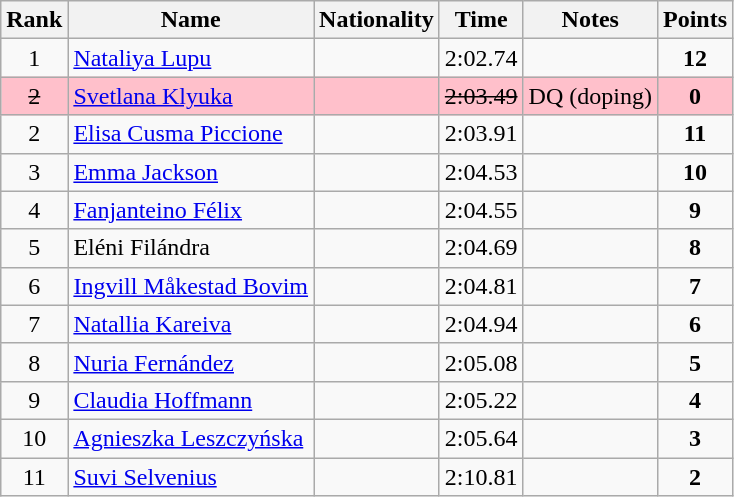<table class="wikitable sortable" style="text-align:center">
<tr>
<th>Rank</th>
<th>Name</th>
<th>Nationality</th>
<th>Time</th>
<th>Notes</th>
<th>Points</th>
</tr>
<tr>
<td>1</td>
<td align=left><a href='#'>Nataliya Lupu</a></td>
<td align=left></td>
<td>2:02.74</td>
<td></td>
<td><strong>12</strong></td>
</tr>
<tr bgcolor=pink>
<td><s>2 </s></td>
<td align=left><a href='#'>Svetlana Klyuka</a></td>
<td align=left></td>
<td><s>2:03.49 </s></td>
<td>DQ (doping)</td>
<td><strong>0</strong></td>
</tr>
<tr>
<td>2</td>
<td align=left><a href='#'>Elisa Cusma Piccione</a></td>
<td align=left></td>
<td>2:03.91</td>
<td></td>
<td><strong>11</strong></td>
</tr>
<tr>
<td>3</td>
<td align=left><a href='#'>Emma Jackson</a></td>
<td align=left></td>
<td>2:04.53</td>
<td></td>
<td><strong>10</strong></td>
</tr>
<tr>
<td>4</td>
<td align=left><a href='#'>Fanjanteino Félix</a></td>
<td align=left></td>
<td>2:04.55</td>
<td></td>
<td><strong>9</strong></td>
</tr>
<tr>
<td>5</td>
<td align=left>Eléni Filándra</td>
<td align=left></td>
<td>2:04.69</td>
<td></td>
<td><strong>8</strong></td>
</tr>
<tr>
<td>6</td>
<td align=left><a href='#'>Ingvill Måkestad Bovim</a></td>
<td align=left></td>
<td>2:04.81</td>
<td></td>
<td><strong>7</strong></td>
</tr>
<tr>
<td>7</td>
<td align=left><a href='#'>Natallia Kareiva</a></td>
<td align=left></td>
<td>2:04.94</td>
<td></td>
<td><strong>6</strong></td>
</tr>
<tr>
<td>8</td>
<td align=left><a href='#'>Nuria Fernández</a></td>
<td align=left></td>
<td>2:05.08</td>
<td></td>
<td><strong>5</strong></td>
</tr>
<tr>
<td>9</td>
<td align=left><a href='#'>Claudia Hoffmann</a></td>
<td align=left></td>
<td>2:05.22</td>
<td></td>
<td><strong>4</strong></td>
</tr>
<tr>
<td>10</td>
<td align=left><a href='#'>Agnieszka Leszczyńska</a></td>
<td align=left></td>
<td>2:05.64</td>
<td></td>
<td><strong>3</strong></td>
</tr>
<tr>
<td>11</td>
<td align=left><a href='#'>Suvi Selvenius</a></td>
<td align=left></td>
<td>2:10.81</td>
<td></td>
<td><strong>2</strong></td>
</tr>
</table>
